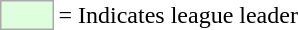<table>
<tr>
<td style="background:#DDFFDD; border:1px solid #aaa; width:2em;"></td>
<td>= Indicates league leader</td>
</tr>
</table>
